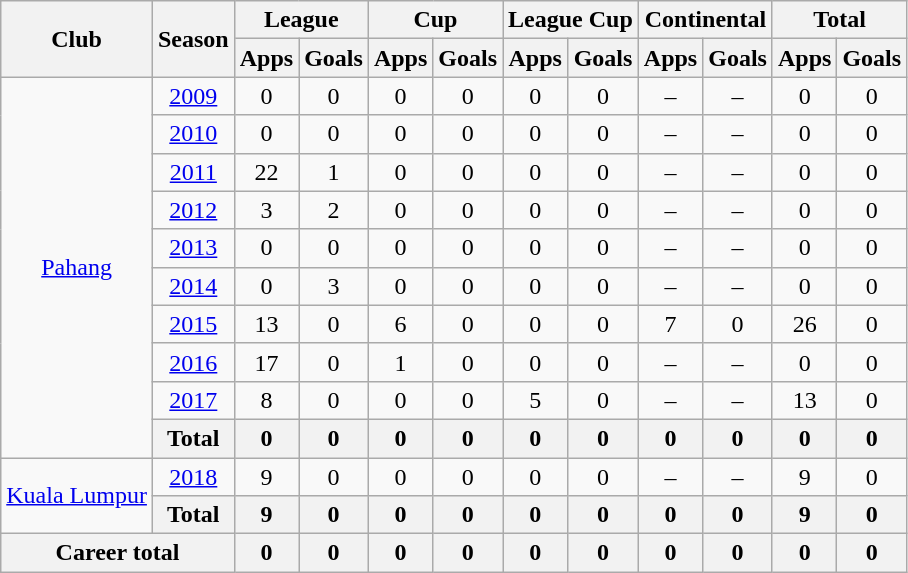<table class="wikitable" style="text-align: center;">
<tr>
<th rowspan="2">Club</th>
<th rowspan="2">Season</th>
<th colspan="2">League</th>
<th colspan="2">Cup</th>
<th colspan="2">League Cup</th>
<th colspan="2">Continental</th>
<th colspan="2">Total</th>
</tr>
<tr>
<th>Apps</th>
<th>Goals</th>
<th>Apps</th>
<th>Goals</th>
<th>Apps</th>
<th>Goals</th>
<th>Apps</th>
<th>Goals</th>
<th>Apps</th>
<th>Goals</th>
</tr>
<tr>
<td rowspan="10" valign="center"><a href='#'>Pahang</a></td>
<td><a href='#'>2009</a></td>
<td>0</td>
<td>0</td>
<td>0</td>
<td>0</td>
<td>0</td>
<td>0</td>
<td>–</td>
<td>–</td>
<td>0</td>
<td>0</td>
</tr>
<tr>
<td><a href='#'>2010</a></td>
<td>0</td>
<td>0</td>
<td>0</td>
<td>0</td>
<td>0</td>
<td>0</td>
<td>–</td>
<td>–</td>
<td>0</td>
<td>0</td>
</tr>
<tr>
<td><a href='#'>2011</a></td>
<td>22</td>
<td>1</td>
<td>0</td>
<td>0</td>
<td>0</td>
<td>0</td>
<td>–</td>
<td>–</td>
<td>0</td>
<td>0</td>
</tr>
<tr>
<td><a href='#'>2012</a></td>
<td>3</td>
<td>2</td>
<td>0</td>
<td>0</td>
<td>0</td>
<td>0</td>
<td>–</td>
<td>–</td>
<td>0</td>
<td>0</td>
</tr>
<tr>
<td><a href='#'>2013</a></td>
<td>0</td>
<td>0</td>
<td>0</td>
<td>0</td>
<td>0</td>
<td>0</td>
<td>–</td>
<td>–</td>
<td>0</td>
<td>0</td>
</tr>
<tr>
<td><a href='#'>2014</a></td>
<td>0</td>
<td>3</td>
<td>0</td>
<td>0</td>
<td>0</td>
<td>0</td>
<td>–</td>
<td>–</td>
<td>0</td>
<td>0</td>
</tr>
<tr>
<td><a href='#'>2015</a></td>
<td>13</td>
<td>0</td>
<td>6</td>
<td>0</td>
<td>0</td>
<td>0</td>
<td>7</td>
<td>0</td>
<td>26</td>
<td>0</td>
</tr>
<tr>
<td><a href='#'>2016</a></td>
<td>17</td>
<td>0</td>
<td>1</td>
<td>0</td>
<td>0</td>
<td>0</td>
<td>–</td>
<td>–</td>
<td>0</td>
<td>0</td>
</tr>
<tr>
<td><a href='#'>2017</a></td>
<td>8</td>
<td>0</td>
<td>0</td>
<td>0</td>
<td>5</td>
<td>0</td>
<td>–</td>
<td>–</td>
<td>13</td>
<td>0</td>
</tr>
<tr>
<th>Total</th>
<th>0</th>
<th>0</th>
<th>0</th>
<th>0</th>
<th>0</th>
<th>0</th>
<th>0</th>
<th>0</th>
<th>0</th>
<th>0</th>
</tr>
<tr>
<td rowspan="2" valign="center"><a href='#'>Kuala Lumpur</a></td>
<td><a href='#'>2018</a></td>
<td>9</td>
<td>0</td>
<td>0</td>
<td>0</td>
<td>0</td>
<td>0</td>
<td>–</td>
<td>–</td>
<td>9</td>
<td>0</td>
</tr>
<tr>
<th>Total</th>
<th>9</th>
<th>0</th>
<th>0</th>
<th>0</th>
<th>0</th>
<th>0</th>
<th>0</th>
<th>0</th>
<th>9</th>
<th>0</th>
</tr>
<tr>
<th colspan=2>Career total</th>
<th>0</th>
<th>0</th>
<th>0</th>
<th>0</th>
<th>0</th>
<th>0</th>
<th>0</th>
<th>0</th>
<th>0</th>
<th>0</th>
</tr>
</table>
